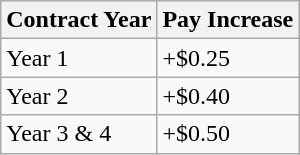<table class="wikitable">
<tr>
<th>Contract Year</th>
<th>Pay Increase</th>
</tr>
<tr>
<td>Year 1</td>
<td>+$0.25</td>
</tr>
<tr>
<td>Year 2</td>
<td>+$0.40</td>
</tr>
<tr>
<td>Year 3 & 4</td>
<td>+$0.50</td>
</tr>
</table>
